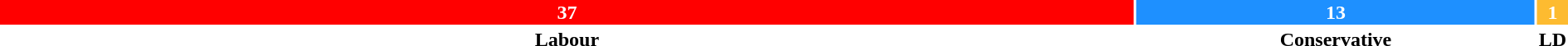<table style="width:100%; text-align:center;">
<tr style="color:white;">
<td style="background:red; width:72.55%;"><strong>37</strong></td>
<td style="background:dodgerblue; width:25.49%;"><strong>13</strong></td>
<td style="background:#FDBB30; width:1.96%;"><strong>1</strong></td>
</tr>
<tr>
<td><span><strong>Labour</strong></span></td>
<td><span><strong>Conservative</strong></span></td>
<td><span><strong>LD</strong></span></td>
</tr>
</table>
